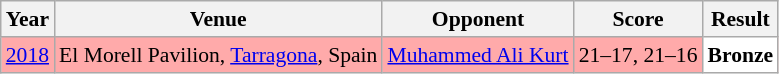<table class="sortable wikitable" style="font-size: 90%">
<tr>
<th>Year</th>
<th>Venue</th>
<th>Opponent</th>
<th>Score</th>
<th>Result</th>
</tr>
<tr style="background:#FFAAAA">
<td align="center"><a href='#'>2018</a></td>
<td align="left">El Morell Pavilion, <a href='#'>Tarragona</a>, Spain</td>
<td align="left"> <a href='#'>Muhammed Ali Kurt</a></td>
<td align="left">21–17, 21–16</td>
<td style="text-align:left; background:white"> <strong>Bronze</strong></td>
</tr>
</table>
